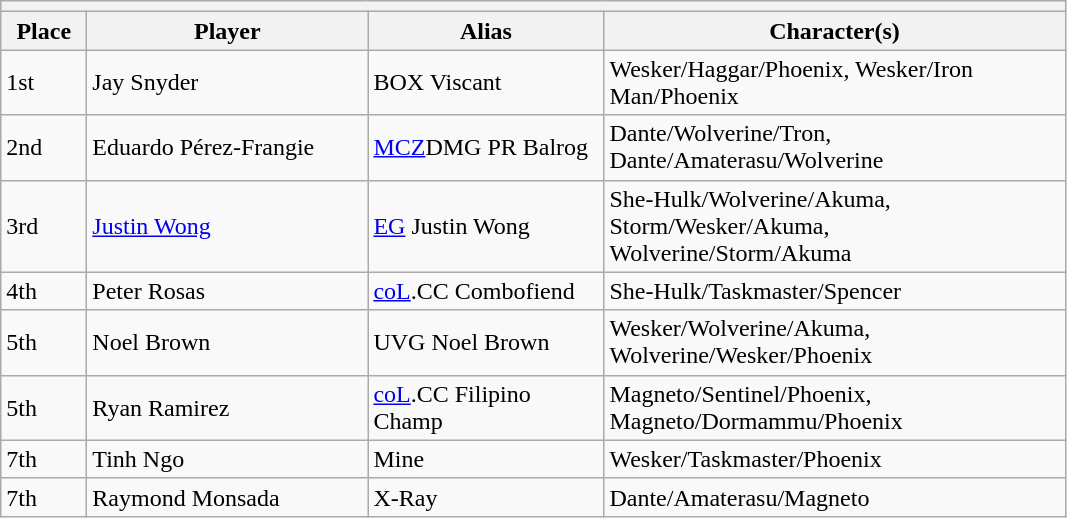<table class="wikitable">
<tr>
<th colspan=4></th>
</tr>
<tr>
<th style="width:50px;">Place</th>
<th style="width:180px;">Player</th>
<th style="width:150px;">Alias</th>
<th style="width:300px;">Character(s)</th>
</tr>
<tr>
<td>1st</td>
<td> Jay Snyder</td>
<td>BOX Viscant</td>
<td>Wesker/Haggar/Phoenix, Wesker/Iron Man/Phoenix</td>
</tr>
<tr>
<td>2nd</td>
<td> Eduardo Pérez-Frangie</td>
<td><a href='#'>MCZ</a>DMG PR Balrog</td>
<td>Dante/Wolverine/Tron, Dante/Amaterasu/Wolverine</td>
</tr>
<tr>
<td>3rd</td>
<td> <a href='#'>Justin Wong</a></td>
<td><a href='#'>EG</a> Justin Wong</td>
<td>She-Hulk/Wolverine/Akuma, Storm/Wesker/Akuma, Wolverine/Storm/Akuma</td>
</tr>
<tr>
<td>4th</td>
<td> Peter Rosas</td>
<td><a href='#'>coL</a>.CC Combofiend</td>
<td>She-Hulk/Taskmaster/Spencer</td>
</tr>
<tr>
<td>5th</td>
<td> Noel Brown</td>
<td>UVG Noel Brown</td>
<td>Wesker/Wolverine/Akuma, Wolverine/Wesker/Phoenix</td>
</tr>
<tr>
<td>5th</td>
<td> Ryan Ramirez</td>
<td><a href='#'>coL</a>.CC Filipino Champ</td>
<td>Magneto/Sentinel/Phoenix, Magneto/Dormammu/Phoenix</td>
</tr>
<tr>
<td>7th</td>
<td> Tinh Ngo</td>
<td>Mine</td>
<td>Wesker/Taskmaster/Phoenix</td>
</tr>
<tr>
<td>7th</td>
<td> Raymond Monsada</td>
<td>X-Ray</td>
<td>Dante/Amaterasu/Magneto</td>
</tr>
</table>
